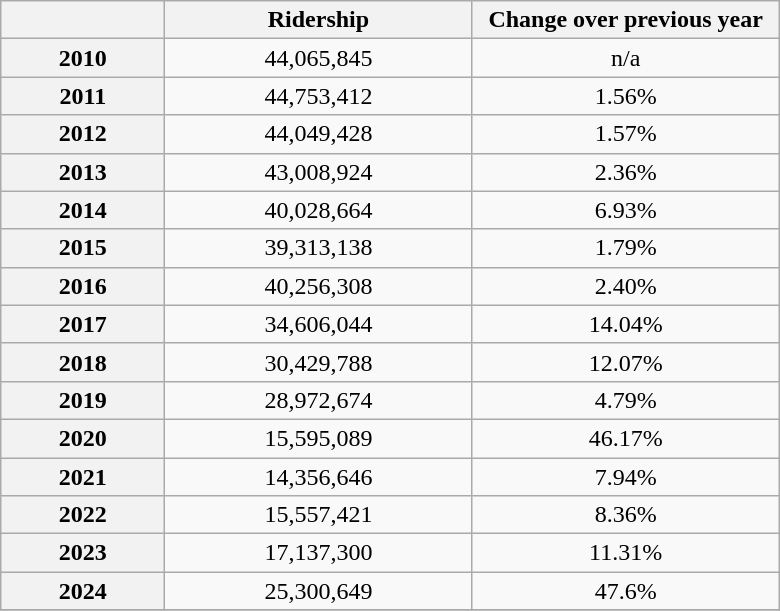<table class="wikitable"  style="text-align:center; width:520px; margin:auto;">
<tr>
<th style="width:50px"></th>
<th style="width:100px">Ridership</th>
<th style="width:100px">Change over previous year</th>
</tr>
<tr>
<th>2010</th>
<td>44,065,845</td>
<td>n/a</td>
</tr>
<tr>
<th>2011</th>
<td>44,753,412</td>
<td>1.56%</td>
</tr>
<tr>
<th>2012</th>
<td>44,049,428</td>
<td>1.57%</td>
</tr>
<tr>
<th>2013</th>
<td>43,008,924</td>
<td>2.36%</td>
</tr>
<tr>
<th>2014</th>
<td>40,028,664</td>
<td>6.93%</td>
</tr>
<tr>
<th>2015</th>
<td>39,313,138</td>
<td>1.79%</td>
</tr>
<tr>
<th>2016</th>
<td>40,256,308</td>
<td>2.40%</td>
</tr>
<tr>
<th>2017</th>
<td>34,606,044</td>
<td>14.04%</td>
</tr>
<tr>
<th>2018</th>
<td>30,429,788</td>
<td>12.07%</td>
</tr>
<tr>
<th>2019</th>
<td>28,972,674</td>
<td>4.79%</td>
</tr>
<tr>
<th>2020</th>
<td>15,595,089</td>
<td>46.17%</td>
</tr>
<tr>
<th>2021</th>
<td>14,356,646</td>
<td>7.94%</td>
</tr>
<tr>
<th>2022</th>
<td>15,557,421</td>
<td>8.36%</td>
</tr>
<tr>
<th>2023</th>
<td>17,137,300</td>
<td>11.31%</td>
</tr>
<tr>
<th>2024</th>
<td>25,300,649</td>
<td>47.6%</td>
</tr>
<tr>
</tr>
</table>
